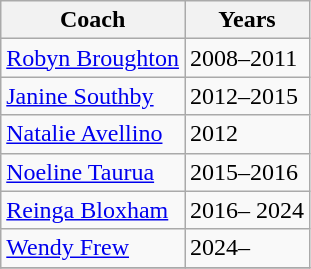<table class="wikitable collapsible">
<tr>
<th>Coach</th>
<th>Years</th>
</tr>
<tr>
<td><a href='#'>Robyn Broughton</a></td>
<td>2008–2011</td>
</tr>
<tr>
<td><a href='#'>Janine Southby</a></td>
<td>2012–2015 <em></em></td>
</tr>
<tr>
<td><a href='#'>Natalie Avellino</a></td>
<td>2012 <em></em></td>
</tr>
<tr>
<td><a href='#'>Noeline Taurua</a></td>
<td>2015–2016</td>
</tr>
<tr>
<td><a href='#'>Reinga Bloxham</a></td>
<td>2016– 2024</td>
</tr>
<tr>
<td><a href='#'>Wendy Frew</a></td>
<td>2024–</td>
</tr>
<tr>
</tr>
</table>
